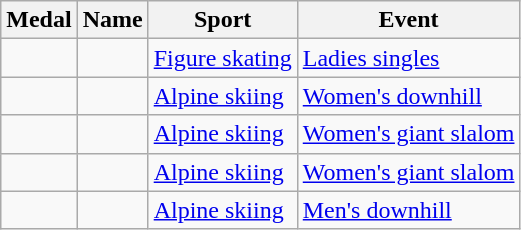<table class="wikitable sortable">
<tr>
<th>Medal</th>
<th>Name</th>
<th>Sport</th>
<th>Event</th>
</tr>
<tr>
<td></td>
<td></td>
<td><a href='#'>Figure skating</a></td>
<td><a href='#'>Ladies singles</a></td>
</tr>
<tr>
<td></td>
<td></td>
<td><a href='#'>Alpine skiing</a></td>
<td><a href='#'>Women's downhill</a></td>
</tr>
<tr>
<td></td>
<td></td>
<td><a href='#'>Alpine skiing</a></td>
<td><a href='#'>Women's giant slalom</a></td>
</tr>
<tr>
<td></td>
<td></td>
<td><a href='#'>Alpine skiing</a></td>
<td><a href='#'>Women's giant slalom</a></td>
</tr>
<tr>
<td></td>
<td></td>
<td><a href='#'>Alpine skiing</a></td>
<td><a href='#'>Men's downhill</a></td>
</tr>
</table>
